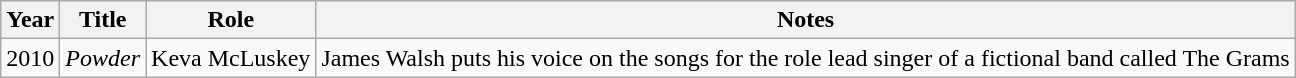<table class="wikitable">
<tr>
<th>Year</th>
<th>Title</th>
<th>Role</th>
<th>Notes</th>
</tr>
<tr>
<td>2010</td>
<td><em>Powder</em></td>
<td>Keva McLuskey</td>
<td>James Walsh puts his voice on the songs for the role lead singer of a fictional band called The Grams</td>
</tr>
</table>
